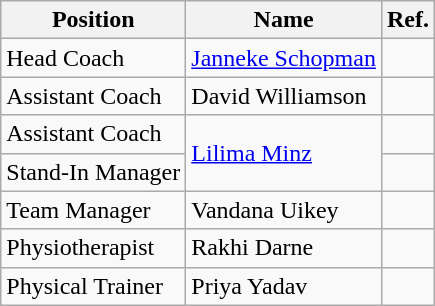<table class="wikitable">
<tr>
<th>Position</th>
<th>Name</th>
<th>Ref.</th>
</tr>
<tr>
<td>Head Coach</td>
<td> <a href='#'>Janneke Schopman</a></td>
<td></td>
</tr>
<tr>
<td>Assistant Coach</td>
<td> David Williamson</td>
<td></td>
</tr>
<tr>
<td>Assistant Coach</td>
<td rowspan=2> <a href='#'>Lilima Minz</a></td>
<td></td>
</tr>
<tr>
<td>Stand-In Manager</td>
<td></td>
</tr>
<tr>
<td>Team Manager</td>
<td> Vandana Uikey</td>
<td></td>
</tr>
<tr>
<td>Physiotherapist</td>
<td> Rakhi Darne</td>
<td></td>
</tr>
<tr>
<td>Physical Trainer</td>
<td> Priya Yadav</td>
<td></td>
</tr>
</table>
